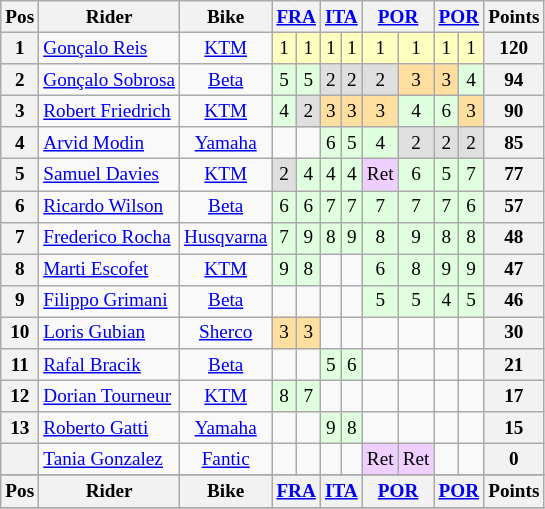<table class="wikitable" style="font-size: 80%; text-align:center">
<tr valign="top">
<th valign="middle">Pos</th>
<th valign="middle">Rider</th>
<th valign="middle">Bike</th>
<th colspan=2><a href='#'>FRA</a><br></th>
<th colspan=2><a href='#'>ITA</a><br></th>
<th colspan=2><a href='#'>POR</a><br></th>
<th colspan=2><a href='#'>POR</a><br></th>
<th valign="middle">Points</th>
</tr>
<tr>
<th>1</th>
<td align=left> <a href='#'>Gonçalo Reis</a></td>
<td><a href='#'>KTM</a></td>
<td style="background:#ffffbf;">1</td>
<td style="background:#ffffbf;">1</td>
<td style="background:#ffffbf;">1</td>
<td style="background:#ffffbf;">1</td>
<td style="background:#ffffbf;">1</td>
<td style="background:#ffffbf;">1</td>
<td style="background:#ffffbf;">1</td>
<td style="background:#ffffbf;">1</td>
<th>120</th>
</tr>
<tr>
<th>2</th>
<td align=left> <a href='#'>Gonçalo Sobrosa</a></td>
<td><a href='#'>Beta</a></td>
<td style="background:#dfffdf;">5</td>
<td style="background:#dfffdf;">5</td>
<td style="background:#dfdfdf;">2</td>
<td style="background:#dfdfdf;">2</td>
<td style="background:#dfdfdf;">2</td>
<td style="background:#ffdf9f;">3</td>
<td style="background:#ffdf9f;">3</td>
<td style="background:#dfffdf;">4</td>
<th>94</th>
</tr>
<tr>
<th>3</th>
<td align=left> <a href='#'>Robert Friedrich</a></td>
<td><a href='#'>KTM</a></td>
<td style="background:#dfffdf;">4</td>
<td style="background:#dfdfdf;">2</td>
<td style="background:#ffdf9f;">3</td>
<td style="background:#ffdf9f;">3</td>
<td style="background:#ffdf9f;">3</td>
<td style="background:#dfffdf;">4</td>
<td style="background:#dfffdf;">6</td>
<td style="background:#ffdf9f;">3</td>
<th>90</th>
</tr>
<tr>
<th>4</th>
<td align=left> <a href='#'>Arvid Modin</a></td>
<td><a href='#'>Yamaha</a></td>
<td></td>
<td></td>
<td style="background:#dfffdf;">6</td>
<td style="background:#dfffdf;">5</td>
<td style="background:#dfffdf;">4</td>
<td style="background:#dfdfdf;">2</td>
<td style="background:#dfdfdf;">2</td>
<td style="background:#dfdfdf;">2</td>
<th>85</th>
</tr>
<tr>
<th>5</th>
<td align=left> <a href='#'>Samuel Davies</a></td>
<td><a href='#'>KTM</a></td>
<td style="background:#dfdfdf;">2</td>
<td style="background:#dfffdf;">4</td>
<td style="background:#dfffdf;">4</td>
<td style="background:#dfffdf;">4</td>
<td style="background:#efcfff;">Ret</td>
<td style="background:#dfffdf;">6</td>
<td style="background:#dfffdf;">5</td>
<td style="background:#dfffdf;">7</td>
<th>77</th>
</tr>
<tr>
<th>6</th>
<td align=left> <a href='#'>Ricardo Wilson</a></td>
<td><a href='#'>Beta</a></td>
<td style="background:#dfffdf;">6</td>
<td style="background:#dfffdf;">6</td>
<td style="background:#dfffdf;">7</td>
<td style="background:#dfffdf;">7</td>
<td style="background:#dfffdf;">7</td>
<td style="background:#dfffdf;">7</td>
<td style="background:#dfffdf;">7</td>
<td style="background:#dfffdf;">6</td>
<th>57</th>
</tr>
<tr>
<th>7</th>
<td align=left> <a href='#'>Frederico Rocha</a></td>
<td><a href='#'>Husqvarna</a></td>
<td style="background:#dfffdf;">7</td>
<td style="background:#dfffdf;">9</td>
<td style="background:#dfffdf;">8</td>
<td style="background:#dfffdf;">9</td>
<td style="background:#dfffdf;">8</td>
<td style="background:#dfffdf;">9</td>
<td style="background:#dfffdf;">8</td>
<td style="background:#dfffdf;">8</td>
<th>48</th>
</tr>
<tr>
<th>8</th>
<td align=left> <a href='#'>Marti Escofet</a></td>
<td><a href='#'>KTM</a></td>
<td style="background:#dfffdf;">9</td>
<td style="background:#dfffdf;">8</td>
<td></td>
<td></td>
<td style="background:#dfffdf;">6</td>
<td style="background:#dfffdf;">8</td>
<td style="background:#dfffdf;">9</td>
<td style="background:#dfffdf;">9</td>
<th>47</th>
</tr>
<tr>
<th>9</th>
<td align=left> <a href='#'>Filippo Grimani</a></td>
<td><a href='#'>Beta</a></td>
<td></td>
<td></td>
<td></td>
<td></td>
<td style="background:#dfffdf;">5</td>
<td style="background:#dfffdf;">5</td>
<td style="background:#dfffdf;">4</td>
<td style="background:#dfffdf;">5</td>
<th>46</th>
</tr>
<tr>
<th>10</th>
<td align=left> <a href='#'>Loris Gubian</a></td>
<td><a href='#'>Sherco</a></td>
<td style="background:#ffdf9f;">3</td>
<td style="background:#ffdf9f;">3</td>
<td></td>
<td></td>
<td></td>
<td></td>
<td></td>
<td></td>
<th>30</th>
</tr>
<tr>
<th>11</th>
<td align=left> <a href='#'>Rafal Bracik</a></td>
<td><a href='#'>Beta</a></td>
<td></td>
<td></td>
<td style="background:#dfffdf;">5</td>
<td style="background:#dfffdf;">6</td>
<td></td>
<td></td>
<td></td>
<td></td>
<th>21</th>
</tr>
<tr>
<th>12</th>
<td align=left> <a href='#'>Dorian Tourneur</a></td>
<td><a href='#'>KTM</a></td>
<td style="background:#dfffdf;">8</td>
<td style="background:#dfffdf;">7</td>
<td></td>
<td></td>
<td></td>
<td></td>
<td></td>
<td></td>
<th>17</th>
</tr>
<tr>
<th>13</th>
<td align=left> <a href='#'>Roberto Gatti</a></td>
<td><a href='#'>Yamaha</a></td>
<td></td>
<td></td>
<td style="background:#dfffdf;">9</td>
<td style="background:#dfffdf;">8</td>
<td></td>
<td></td>
<td></td>
<td></td>
<th>15</th>
</tr>
<tr>
<th></th>
<td align=left> <a href='#'>Tania Gonzalez</a></td>
<td><a href='#'>Fantic</a></td>
<td></td>
<td></td>
<td></td>
<td></td>
<td style="background:#efcfff;">Ret</td>
<td style="background:#efcfff;">Ret</td>
<td></td>
<td></td>
<th>0</th>
</tr>
<tr>
</tr>
<tr valign="top">
<th valign="middle">Pos</th>
<th valign="middle">Rider</th>
<th valign="middle">Bike</th>
<th colspan=2><a href='#'>FRA</a><br></th>
<th colspan=2><a href='#'>ITA</a><br></th>
<th colspan=2><a href='#'>POR</a><br></th>
<th colspan=2><a href='#'>POR</a><br></th>
<th valign="middle">Points</th>
</tr>
<tr>
</tr>
</table>
